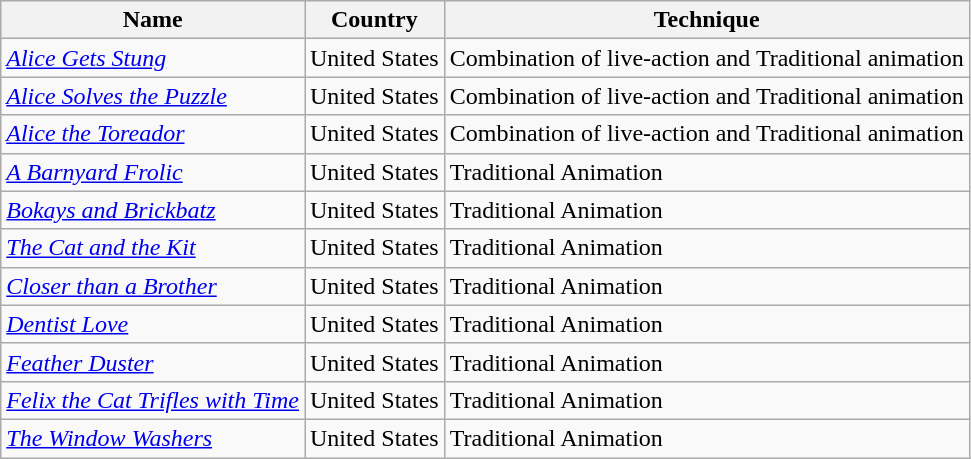<table class="wikitable sortable">
<tr>
<th>Name</th>
<th>Country</th>
<th>Technique</th>
</tr>
<tr>
<td><em><a href='#'>Alice Gets Stung</a></em></td>
<td>United States</td>
<td>Combination of live-action and Traditional animation</td>
</tr>
<tr>
<td><em><a href='#'>Alice Solves the Puzzle</a></em></td>
<td>United States</td>
<td>Combination of live-action and Traditional animation</td>
</tr>
<tr>
<td><em><a href='#'>Alice the Toreador</a></em></td>
<td>United States</td>
<td>Combination of live-action and Traditional animation</td>
</tr>
<tr>
<td><em><a href='#'>A Barnyard Frolic</a></em></td>
<td>United States</td>
<td>Traditional Animation</td>
</tr>
<tr>
<td><em><a href='#'>Bokays and Brickbatz</a></em></td>
<td>United States</td>
<td>Traditional Animation</td>
</tr>
<tr>
<td><em><a href='#'>The Cat and the Kit</a></em></td>
<td>United States</td>
<td>Traditional Animation</td>
</tr>
<tr>
<td><em><a href='#'>Closer than a Brother</a></em></td>
<td>United States</td>
<td>Traditional Animation</td>
</tr>
<tr>
<td><em><a href='#'>Dentist Love</a></em></td>
<td>United States</td>
<td>Traditional Animation</td>
</tr>
<tr>
<td><em><a href='#'>Feather Duster</a></em></td>
<td>United States</td>
<td>Traditional Animation</td>
</tr>
<tr>
<td><em><a href='#'>Felix the Cat Trifles with Time</a></em></td>
<td>United States</td>
<td>Traditional Animation</td>
</tr>
<tr>
<td><em><a href='#'>The Window Washers</a></em></td>
<td>United States</td>
<td>Traditional Animation</td>
</tr>
</table>
